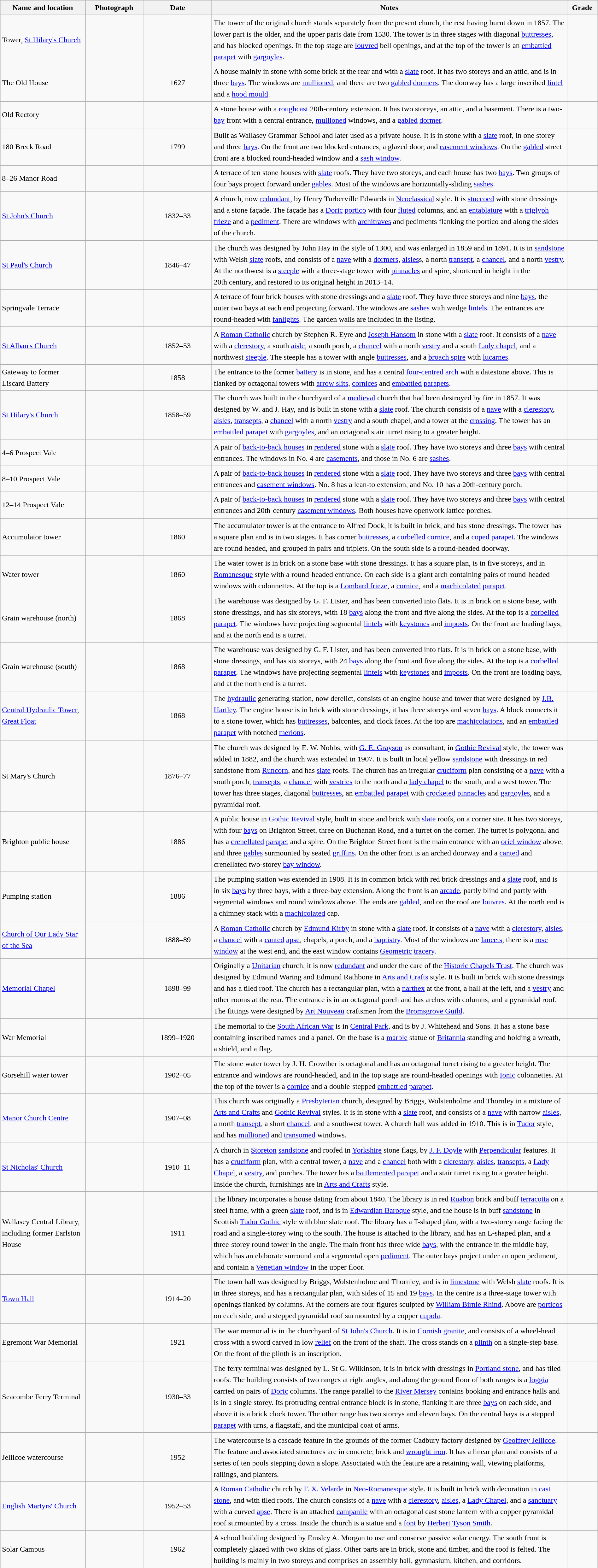<table class="wikitable sortable plainrowheaders" style="width:100%;border:0px;text-align:left;line-height:150%;">
<tr>
<th scope="col"  style="width:150px">Name and location</th>
<th scope="col"  style="width:100px" class="unsortable">Photograph</th>
<th scope="col"  style="width:120px">Date</th>
<th scope="col"  style="width:650px" class="unsortable">Notes</th>
<th scope="col"  style="width:50px">Grade</th>
</tr>
<tr>
<td>Tower, <a href='#'>St Hilary's Church</a><br><small></small></td>
<td></td>
<td align="center"></td>
<td>The tower of the original church stands separately from the present church, the rest having burnt down in 1857.  The lower part is the older, and the upper parts date from 1530.  The tower is in three stages with diagonal <a href='#'>buttresses</a>, and has blocked openings.  In the top stage are <a href='#'>louvred</a> bell openings, and at the top of the tower is an <a href='#'>embattled</a> <a href='#'>parapet</a> with <a href='#'>gargoyles</a>.</td>
<td align="center" ></td>
</tr>
<tr>
<td>The Old House<br><small></small></td>
<td></td>
<td align="center">1627</td>
<td>A house mainly in stone with some brick at the rear and with a <a href='#'>slate</a> roof.  It has two storeys and an attic, and is in three <a href='#'>bays</a>.  The windows are <a href='#'>mullioned</a>, and there are two <a href='#'>gabled</a> <a href='#'>dormers</a>.  The doorway has a large inscribed <a href='#'>lintel</a> and a <a href='#'>hood mould</a>.</td>
<td align="center" ></td>
</tr>
<tr>
<td>Old Rectory<br><small></small></td>
<td></td>
<td align="center"></td>
<td>A stone house with a <a href='#'>roughcast</a> 20th-century extension.  It has two storeys, an attic, and a basement.  There is a two-<a href='#'>bay</a> front with a central entrance, <a href='#'>mullioned</a> windows, and a <a href='#'>gabled</a> <a href='#'>dormer</a>.</td>
<td align="center" ></td>
</tr>
<tr>
<td>180 Breck Road<br><small></small></td>
<td></td>
<td align="center">1799</td>
<td>Built as Wallasey Grammar School and later used as a private house.  It is in stone with a <a href='#'>slate</a> roof, in one storey and three <a href='#'>bays</a>.  On the front are two blocked entrances, a glazed door, and <a href='#'>casement windows</a>.  On the <a href='#'>gabled</a> street front are a blocked round-headed window and a <a href='#'>sash window</a>.</td>
<td align="center" ></td>
</tr>
<tr>
<td>8–26 Manor Road<br><small></small></td>
<td></td>
<td align="center"></td>
<td>A terrace of ten stone houses with <a href='#'>slate</a> roofs.  They have two storeys, and each house has two <a href='#'>bays</a>.  Two groups of four bays project forward under <a href='#'>gables</a>.  Most of the windows are horizontally-sliding <a href='#'>sashes</a>.</td>
<td align="center" ></td>
</tr>
<tr>
<td><a href='#'>St John's Church</a><br><small></small></td>
<td></td>
<td align="center">1832–33</td>
<td>A church, now <a href='#'>redundant</a>, by Henry Turberville Edwards in <a href='#'>Neoclassical</a> style.  It is <a href='#'>stuccoed</a> with stone dressings and a stone façade.   The façade has a <a href='#'>Doric</a> <a href='#'>portico</a> with four <a href='#'>fluted</a> columns, and an <a href='#'>entablature</a> with a <a href='#'>triglyph</a> <a href='#'>frieze</a> and a <a href='#'>pediment</a>.  There are windows with <a href='#'>architraves</a> and pediments flanking the portico and along the sides of the church.</td>
<td align="center" ></td>
</tr>
<tr>
<td><a href='#'>St Paul's Church</a><br><small></small></td>
<td></td>
<td align="center">1846–47</td>
<td>The church was designed by John Hay in the style of 1300, and was enlarged in 1859 and in 1891.  It is in <a href='#'>sandstone</a> with Welsh <a href='#'>slate</a> roofs, and consists of a <a href='#'>nave</a> with a <a href='#'>dormers</a>, <a href='#'>aisles</a>s, a north <a href='#'>transept</a>, a <a href='#'>chancel</a>, and a north <a href='#'>vestry</a>.  At the northwest is a <a href='#'>steeple</a> with a three-stage tower with <a href='#'>pinnacles</a> and spire, shortened in height in the 20th century, and restored to its original height in 2013–14.</td>
<td align="center" ></td>
</tr>
<tr>
<td>Springvale Terrace<br><small></small></td>
<td></td>
<td align="center"></td>
<td>A terrace of four brick houses with stone dressings and a <a href='#'>slate</a> roof.  They have three storeys and nine <a href='#'>bays</a>, the outer two bays at each end projecting forward.  The windows are <a href='#'>sashes</a> with wedge <a href='#'>lintels</a>.  The entrances are round-headed with <a href='#'>fanlights</a>.  The garden walls are included in the listing.</td>
<td align="center" ></td>
</tr>
<tr>
<td><a href='#'>St Alban's Church</a><br><small></small></td>
<td></td>
<td align="center">1852–53</td>
<td>A <a href='#'>Roman Catholic</a> church by Stephen R. Eyre and <a href='#'>Joseph Hansom</a> in stone with a <a href='#'>slate</a> roof.  It consists of a <a href='#'>nave</a> with a <a href='#'>clerestory</a>, a south <a href='#'>aisle</a>, a south porch, a <a href='#'>chancel</a> with a north <a href='#'>vestry</a> and a south <a href='#'>Lady chapel</a>, and a northwest <a href='#'>steeple</a>.  The steeple has a tower with angle <a href='#'>buttresses</a>, and a <a href='#'>broach spire</a> with <a href='#'>lucarnes</a>.</td>
<td align="center" ></td>
</tr>
<tr>
<td>Gateway to former Liscard Battery<br><small></small></td>
<td></td>
<td align="center">1858</td>
<td>The entrance to the former <a href='#'>battery</a> is in stone, and has a central <a href='#'>four-centred arch</a> with a datestone above.  This is flanked by octagonal towers with <a href='#'>arrow slits</a>, <a href='#'>cornices</a> and <a href='#'>embattled</a> <a href='#'>parapets</a>.</td>
<td align="center" ></td>
</tr>
<tr>
<td><a href='#'>St Hilary's Church</a><br><small></small></td>
<td></td>
<td align="center">1858–59</td>
<td>The church was built in the churchyard of a <a href='#'>medieval</a> church that had been destroyed by fire in 1857.  It was designed by W. and J. Hay, and is built in stone with a <a href='#'>slate</a> roof.  The church consists of a <a href='#'>nave</a> with a <a href='#'>clerestory</a>, <a href='#'>aisles</a>, <a href='#'>transepts</a>, a <a href='#'>chancel</a> with a north <a href='#'>vestry</a> and a south chapel, and a tower at the <a href='#'>crossing</a>.  The tower has an <a href='#'>embattled</a> <a href='#'>parapet</a> with <a href='#'>gargoyles</a>, and an octagonal stair turret rising to a greater height.</td>
<td align="center" ></td>
</tr>
<tr>
<td>4–6 Prospect Vale<br><small></small></td>
<td></td>
<td align="center"></td>
<td>A pair of <a href='#'>back-to-back houses</a> in <a href='#'>rendered</a> stone with a <a href='#'>slate</a> roof.  They have two storeys and three <a href='#'>bays</a> with central entrances.  The windows in No. 4 are <a href='#'>casements</a>, and those in No. 6 are <a href='#'>sashes</a>.</td>
<td align="center" ></td>
</tr>
<tr>
<td>8–10 Prospect Vale<br><small></small></td>
<td></td>
<td align="center"></td>
<td>A pair of <a href='#'>back-to-back houses</a> in <a href='#'>rendered</a> stone with a <a href='#'>slate</a> roof.  They have two storeys and three <a href='#'>bays</a> with central entrances and <a href='#'>casement windows</a>.  No. 8 has a lean-to extension, and No. 10 has a 20th-century porch.</td>
<td align="center" ></td>
</tr>
<tr>
<td>12–14 Prospect Vale<br><small></small></td>
<td></td>
<td align="center"></td>
<td>A pair of <a href='#'>back-to-back houses</a> in <a href='#'>rendered</a> stone with a <a href='#'>slate</a> roof.  They have two storeys and three <a href='#'>bays</a> with central entrances and 20th-century <a href='#'>casement windows</a>.  Both houses have openwork lattice porches.</td>
<td align="center" ></td>
</tr>
<tr>
<td>Accumulator tower<br><small></small></td>
<td></td>
<td align="center">1860</td>
<td>The accumulator tower is at the entrance to Alfred Dock, it is built in brick, and has stone dressings.  The tower has a square plan and is in two stages.  It has corner <a href='#'>buttresses</a>, a <a href='#'>corbelled</a> <a href='#'>cornice</a>, and a <a href='#'>coped</a> <a href='#'>parapet</a>.  The windows are round headed, and grouped in pairs and triplets.  On the south side is a round-headed doorway.</td>
<td align="center" ></td>
</tr>
<tr>
<td>Water tower<br><small></small></td>
<td></td>
<td align="center">1860</td>
<td>The water tower is in brick on a stone base with stone dressings.  It has a square plan, is in five storeys, and in <a href='#'>Romanesque</a> style with a round-headed entrance.  On each side is a giant arch containing pairs of round-headed windows with colonnettes.  At the top is a <a href='#'>Lombard frieze</a>, a <a href='#'>cornice</a>, and a <a href='#'>machicolated</a> <a href='#'>parapet</a>.</td>
<td align="center" ></td>
</tr>
<tr>
<td>Grain warehouse (north)<br><small></small></td>
<td></td>
<td align="center">1868</td>
<td>The warehouse was designed by G. F. Lister, and has been converted into flats.  It is in brick on a stone base, with stone dressings, and has six storeys, with 18 <a href='#'>bays</a> along the front and five along the sides.  At the top is a <a href='#'>corbelled</a> <a href='#'>parapet</a>.  The windows have projecting segmental <a href='#'>lintels</a> with <a href='#'>keystones</a> and <a href='#'>imposts</a>.  On the front are loading bays, and at the north end is a turret.</td>
<td align="center" ></td>
</tr>
<tr>
<td>Grain warehouse (south)<br><small></small></td>
<td></td>
<td align="center">1868</td>
<td>The warehouse was designed by G. F. Lister, and has been converted into flats.  It is in brick on a stone base, with stone dressings, and has six storeys, with 24 <a href='#'>bays</a> along the front and five along the sides.  At the top is a <a href='#'>corbelled</a> <a href='#'>parapet</a>.  The windows have projecting segmental <a href='#'>lintels</a> with <a href='#'>keystones</a> and <a href='#'>imposts</a>.  On the front are loading bays, and at the north end is a turret.</td>
<td align="center" ></td>
</tr>
<tr>
<td><a href='#'>Central Hydraulic Tower</a>,<br><a href='#'>Great Float</a><br><small></small></td>
<td></td>
<td align="center">1868</td>
<td>The <a href='#'>hydraulic</a> generating station, now derelict, consists of an engine house and tower that were designed by <a href='#'>J.B. Hartley</a>.  The engine house is in brick with stone dressings, it has three storeys and seven <a href='#'>bays</a>.  A block connects it to a stone tower, which has <a href='#'>buttresses</a>, balconies, and clock faces.  At the top are <a href='#'>machicolations</a>, and an <a href='#'>embattled</a> <a href='#'>parapet</a> with notched <a href='#'>merlons</a>.</td>
<td align="center" ></td>
</tr>
<tr>
<td>St Mary's Church<br><small></small></td>
<td></td>
<td align="center">1876–77</td>
<td>The church was designed by E. W. Nobbs, with <a href='#'>G. E. Grayson</a> as consultant, in <a href='#'>Gothic Revival</a> style, the tower was added in 1882, and the church was extended in 1907.  It is built in local yellow <a href='#'>sandstone</a> with dressings in red sandstone from <a href='#'>Runcorn</a>, and has <a href='#'>slate</a> roofs.  The church has an irregular <a href='#'>cruciform</a> plan consisting of a <a href='#'>nave</a> with a south porch, <a href='#'>transepts</a>, a <a href='#'>chancel</a> with <a href='#'>vestries</a> to the north and a <a href='#'>lady chapel</a> to the south, and a west tower.  The tower has three stages, diagonal <a href='#'>buttresses</a>, an <a href='#'>embattled</a> <a href='#'>parapet</a> with <a href='#'>crocketed</a> <a href='#'>pinnacles</a> and <a href='#'>gargoyles</a>, and a pyramidal roof.</td>
<td align="center" ></td>
</tr>
<tr>
<td>Brighton public house<br><small></small></td>
<td></td>
<td align="center">1886</td>
<td>A public house in <a href='#'>Gothic Revival</a> style, built in stone and brick with <a href='#'>slate</a> roofs, on a corner site.  It has two storeys, with four <a href='#'>bays</a> on Brighton Street, three on Buchanan Road, and a turret on the corner.  The turret is polygonal and has a <a href='#'>crenellated</a> <a href='#'>parapet</a> and a spire.  On the Brighton Street front is the main entrance with an <a href='#'>oriel window</a> above, and three <a href='#'>gables</a> surmounted by seated <a href='#'>griffins</a>.  On the other front is an arched doorway and a <a href='#'>canted</a> and crenellated two-storey <a href='#'>bay window</a>.</td>
<td align="center" ></td>
</tr>
<tr>
<td>Pumping station<br><small></small></td>
<td></td>
<td align="center">1886</td>
<td>The pumping station was extended in 1908.  It is in common brick with red brick dressings and a <a href='#'>slate</a> roof, and is in six <a href='#'>bays</a> by three bays, with a three-bay extension.  Along the front is an <a href='#'>arcade</a>, partly blind and partly with segmental windows and round windows above.  The ends are <a href='#'>gabled</a>, and on the roof are <a href='#'>louvres</a>.  At the north end is a chimney stack with a <a href='#'>machicolated</a> cap.</td>
<td align="center" ></td>
</tr>
<tr>
<td><a href='#'>Church of Our Lady Star of the Sea</a><br><small></small></td>
<td></td>
<td align="center">1888–89</td>
<td>A <a href='#'>Roman Catholic</a> church by <a href='#'>Edmund Kirby</a> in stone with a <a href='#'>slate</a> roof.  It consists of a <a href='#'>nave</a> with a <a href='#'>clerestory</a>, <a href='#'>aisles</a>, a <a href='#'>chancel</a> with a <a href='#'>canted</a> <a href='#'>apse</a>, chapels, a porch, and a <a href='#'>baptistry</a>.  Most of the windows are <a href='#'>lancets</a>, there is a <a href='#'>rose window</a> at the west end, and the east window contains <a href='#'>Geometric</a> <a href='#'>tracery</a>.</td>
<td align="center" ></td>
</tr>
<tr>
<td><a href='#'>Memorial Chapel</a><br><small></small></td>
<td></td>
<td align="center">1898–99</td>
<td>Originally a <a href='#'>Unitarian</a> church, it is now <a href='#'>redundant</a> and under the care of the <a href='#'>Historic Chapels Trust</a>.  The church was designed by Edmund Waring and Edmund Rathbone in <a href='#'>Arts and Crafts</a> style.  It is built in brick with stone dressings and has a tiled roof.  The church has a rectangular plan, with a <a href='#'>narthex</a> at the front, a hall at the left, and a <a href='#'>vestry</a> and other rooms at the rear.  The entrance is in an octagonal porch and has arches with columns, and a pyramidal roof.  The fittings were designed by <a href='#'>Art Nouveau</a> craftsmen from the <a href='#'>Bromsgrove Guild</a>.</td>
<td align="center" ></td>
</tr>
<tr>
<td>War Memorial<br><small></small></td>
<td></td>
<td align="center">1899–1920</td>
<td>The memorial to the <a href='#'>South African War</a> is in <a href='#'>Central Park</a>, and is by J. Whitehead and Sons.  It has a stone base containing inscribed names and a panel.  On the base is a <a href='#'>marble</a> statue of <a href='#'>Britannia</a> standing and holding a wreath, a shield, and a flag.</td>
<td align="center" ></td>
</tr>
<tr>
<td>Gorsehill water tower<br><small></small></td>
<td></td>
<td align="center">1902–05</td>
<td>The stone water tower by J. H. Crowther is octagonal and has an octagonal turret rising to a greater height.  The entrance and windows are round-headed, and in the top stage are round-headed openings with <a href='#'>Ionic</a> colonnettes.  At the top of the tower is a <a href='#'>cornice</a> and a double-stepped <a href='#'>embattled</a> <a href='#'>parapet</a>.</td>
<td align="center" ></td>
</tr>
<tr>
<td><a href='#'>Manor Church Centre</a><br><small></small></td>
<td></td>
<td align="center">1907–08</td>
<td>This church was originally a <a href='#'>Presbyterian</a> church, designed by Briggs, Wolstenholme and Thornley in a mixture of <a href='#'>Arts and Crafts</a> and <a href='#'>Gothic Revival</a> styles.  It is in stone with a <a href='#'>slate</a> roof, and consists of a <a href='#'>nave</a> with narrow <a href='#'>aisles</a>, a north <a href='#'>transept</a>, a short <a href='#'>chancel</a>, and a southwest tower.  A church hall was added in 1910.  This is in <a href='#'>Tudor</a> style, and has <a href='#'>mullioned</a> and <a href='#'>transomed</a> windows.</td>
<td align="center" ></td>
</tr>
<tr>
<td><a href='#'>St Nicholas' Church</a><br><small></small></td>
<td></td>
<td align="center">1910–11</td>
<td>A church in <a href='#'>Storeton</a> <a href='#'>sandstone</a> and roofed in <a href='#'>Yorkshire</a> stone flags, by <a href='#'>J. F. Doyle</a> with <a href='#'>Perpendicular</a> features.  It has a <a href='#'>cruciform</a> plan, with a central tower, a <a href='#'>nave</a> and a <a href='#'>chancel</a> both with a <a href='#'>clerestory</a>, <a href='#'>aisles</a>, <a href='#'>transepts</a>, a <a href='#'>Lady Chapel</a>, a <a href='#'>vestry</a>, and porches.  The tower has a <a href='#'>battlemented</a> <a href='#'>parapet</a> and a stair turret rising to a greater height.  Inside the church, furnishings are in <a href='#'>Arts and Crafts</a> style.</td>
<td align="center" ></td>
</tr>
<tr>
<td>Wallasey Central Library, including former Earlston House<br><small></small></td>
<td></td>
<td align="center">1911</td>
<td>The library incorporates a house dating from about 1840.  The library is in red <a href='#'>Ruabon</a> brick and buff <a href='#'>terracotta</a> on a steel frame, with a green <a href='#'>slate</a> roof, and is in <a href='#'>Edwardian Baroque</a> style, and the house is in buff <a href='#'>sandstone</a> in Scottish <a href='#'>Tudor Gothic</a> style with  blue slate roof.  The library has a T-shaped plan, with a two-storey range facing the road and a single-storey wing to the south.  The house is attached to the library, and has an L-shaped plan, and a three-storey round tower in the angle.  The main front has three wide <a href='#'>bays</a>, with the entrance in the middle bay, which has an elaborate surround and a segmental open <a href='#'>pediment</a>.  The outer bays project under an open pediment, and contain a <a href='#'>Venetian window</a> in the upper floor.</td>
<td align="center" ></td>
</tr>
<tr>
<td><a href='#'>Town Hall</a><br><small></small></td>
<td></td>
<td align="center">1914–20</td>
<td>The town hall was designed by Briggs, Wolstenholme and Thornley, and is in <a href='#'>limestone</a> with Welsh <a href='#'>slate</a> roofs.  It is in three storeys, and has a rectangular plan, with sides of 15 and 19 <a href='#'>bays</a>.  In the centre is a three-stage tower with openings flanked by columns.  At the corners are four figures sculpted by <a href='#'>William Birnie Rhind</a>.  Above are <a href='#'>porticos</a> on each side, and a stepped pyramidal roof surmounted by a copper <a href='#'>cupola</a>.</td>
<td align="center" ></td>
</tr>
<tr>
<td>Egremont War Memorial<br><small></small></td>
<td></td>
<td align="center">1921</td>
<td>The war memorial is in the churchyard of <a href='#'>St John's Church</a>.  It is in <a href='#'>Cornish</a> <a href='#'>granite</a>, and consists of a wheel-head cross with a sword carved in low <a href='#'>relief</a> on the front of the shaft.  The cross stands on a <a href='#'>plinth</a> on a single-step base.  On the front of the plinth is an inscription.</td>
<td align="center" ></td>
</tr>
<tr>
<td>Seacombe Ferry Terminal<br><small></small></td>
<td></td>
<td align="center">1930–33</td>
<td>The ferry terminal was designed by L. St G. Wilkinson, it is in brick with dressings in <a href='#'>Portland stone</a>, and has tiled roofs.  The building consists of two ranges at right angles, and along the ground floor of both ranges is a <a href='#'>loggia</a> carried on pairs of <a href='#'>Doric</a> columns.  The range parallel to the <a href='#'>River Mersey</a> contains booking and entrance halls and is in a single storey.  Its protruding central entrance block is in stone, flanking it are three <a href='#'>bays</a> on each side, and above it is a brick clock tower.  The other range has two storeys and eleven bays.  On the central bays is a stepped <a href='#'>parapet</a> with urns, a flagstaff, and the municipal coat of arms.</td>
<td align="center" ></td>
</tr>
<tr>
<td>Jellicoe watercourse<br><small></small></td>
<td></td>
<td align="center">1952</td>
<td>The watercourse is a cascade feature in the grounds of the former Cadbury factory designed by <a href='#'>Geoffrey Jellicoe</a>.  The feature and associated structures are in concrete, brick and <a href='#'>wrought iron</a>.  It has a linear plan and consists of a series of ten pools stepping down a slope.  Associated with the feature are a retaining wall, viewing platforms, railings, and planters.</td>
<td align="center" ></td>
</tr>
<tr>
<td><a href='#'>English Martyrs' Church</a><br><small></small></td>
<td></td>
<td align="center">1952–53</td>
<td>A <a href='#'>Roman Catholic</a> church by <a href='#'>F. X. Velarde</a> in <a href='#'>Neo-Romanesque</a> style.  It is built in brick with decoration in <a href='#'>cast stone</a>, and with tiled roofs.  The church consists of a <a href='#'>nave</a> with a <a href='#'>clerestory</a>, <a href='#'>aisles</a>, a <a href='#'>Lady Chapel</a>, and a <a href='#'>sanctuary</a> with a curved <a href='#'>apse</a>.  There is an attached <a href='#'>campanile</a> with an octagonal cast stone lantern with a copper pyramidal roof surmounted by a cross.  Inside the church is a statue and a <a href='#'>font</a> by <a href='#'>Herbert Tyson Smith</a>.</td>
<td align="center" ></td>
</tr>
<tr>
<td>Solar Campus<br><small></small></td>
<td></td>
<td align="center">1962</td>
<td>A school building designed by Emsley A. Morgan to use and conserve passive solar energy.  The south front is completely glazed with two skins of glass.  Other parts are in brick, stone and timber, and the roof is felted.  The building is mainly in two storeys and comprises an assembly hall, gymnasium, kitchen, and corridors.</td>
<td align="center" ></td>
</tr>
<tr>
</tr>
</table>
